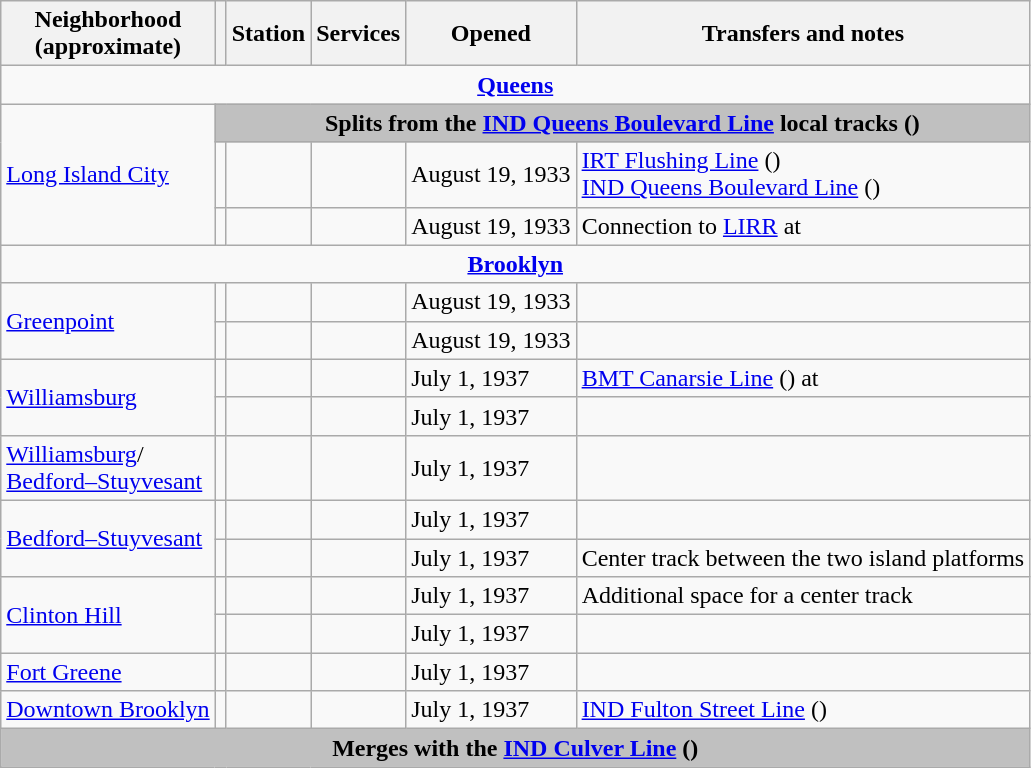<table class="wikitable">
<tr>
<th>Neighborhood<br>(approximate)</th>
<th></th>
<th>Station</th>
<th>Services</th>
<th>Opened</th>
<th>Transfers and notes</th>
</tr>
<tr>
<td align=center colspan=7><strong><a href='#'>Queens</a></strong></td>
</tr>
<tr>
<td rowspan=3><a href='#'>Long Island City</a></td>
<th colspan=5 style="background-color: silver;">Splits from the <a href='#'>IND Queens Boulevard Line</a> local tracks ()</th>
</tr>
<tr>
<td></td>
<td></td>
<td></td>
<td>August 19, 1933</td>
<td><a href='#'>IRT Flushing Line</a> ()<br><a href='#'>IND Queens Boulevard Line</a> ()</td>
</tr>
<tr>
<td></td>
<td></td>
<td></td>
<td>August 19, 1933</td>
<td>Connection to <a href='#'>LIRR</a> at </td>
</tr>
<tr>
<td align=center colspan=7><strong><a href='#'>Brooklyn</a></strong></td>
</tr>
<tr>
<td rowspan=2><a href='#'>Greenpoint</a></td>
<td align=center></td>
<td></td>
<td></td>
<td>August 19, 1933</td>
<td></td>
</tr>
<tr>
<td></td>
<td></td>
<td></td>
<td>August 19, 1933</td>
<td></td>
</tr>
<tr>
<td rowspan=2><a href='#'>Williamsburg</a></td>
<td align=center></td>
<td></td>
<td></td>
<td>July 1, 1937</td>
<td><a href='#'>BMT Canarsie Line</a> () at </td>
</tr>
<tr>
<td></td>
<td></td>
<td></td>
<td>July 1, 1937</td>
<td></td>
</tr>
<tr>
<td rowspan=1><a href='#'>Williamsburg</a>/<br><a href='#'>Bedford–Stuyvesant</a></td>
<td></td>
<td></td>
<td></td>
<td>July 1, 1937</td>
<td></td>
</tr>
<tr>
<td rowspan=2><a href='#'>Bedford–Stuyvesant</a></td>
<td></td>
<td></td>
<td></td>
<td>July 1, 1937</td>
<td></td>
</tr>
<tr>
<td></td>
<td></td>
<td></td>
<td>July 1, 1937</td>
<td>Center track between the two island platforms</td>
</tr>
<tr>
<td rowspan=2><a href='#'>Clinton Hill</a></td>
<td></td>
<td></td>
<td></td>
<td>July 1, 1937</td>
<td>Additional space for a center track</td>
</tr>
<tr>
<td></td>
<td></td>
<td></td>
<td>July 1, 1937</td>
<td></td>
</tr>
<tr>
<td rowspan=1><a href='#'>Fort Greene</a></td>
<td></td>
<td></td>
<td></td>
<td>July 1, 1937</td>
<td></td>
</tr>
<tr>
<td rowspan=1><a href='#'>Downtown Brooklyn</a></td>
<td align=center></td>
<td></td>
<td></td>
<td>July 1, 1937</td>
<td><a href='#'>IND Fulton Street Line</a> ()</td>
</tr>
<tr>
<th colspan=6 style="background-color: silver;">Merges with the <a href='#'>IND Culver Line</a> ()</th>
</tr>
</table>
